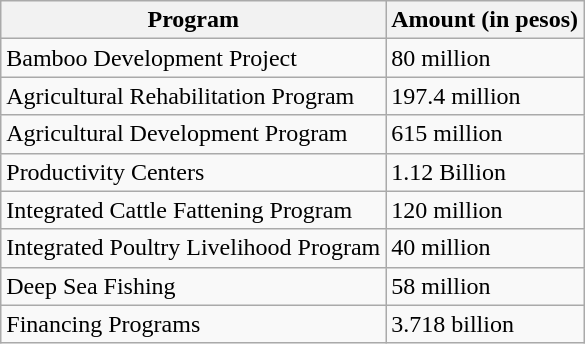<table class="wikitable">
<tr>
<th>Program</th>
<th>Amount (in pesos)</th>
</tr>
<tr>
<td>Bamboo Development Project</td>
<td>80 million</td>
</tr>
<tr>
<td>Agricultural Rehabilitation Program</td>
<td>197.4 million</td>
</tr>
<tr>
<td>Agricultural Development Program</td>
<td>615 million</td>
</tr>
<tr>
<td>Productivity Centers</td>
<td>1.12 Billion</td>
</tr>
<tr>
<td>Integrated Cattle Fattening Program</td>
<td>120 million</td>
</tr>
<tr>
<td>Integrated Poultry Livelihood Program</td>
<td>40 million</td>
</tr>
<tr>
<td>Deep Sea Fishing</td>
<td>58 million</td>
</tr>
<tr>
<td>Financing Programs</td>
<td>3.718 billion</td>
</tr>
</table>
